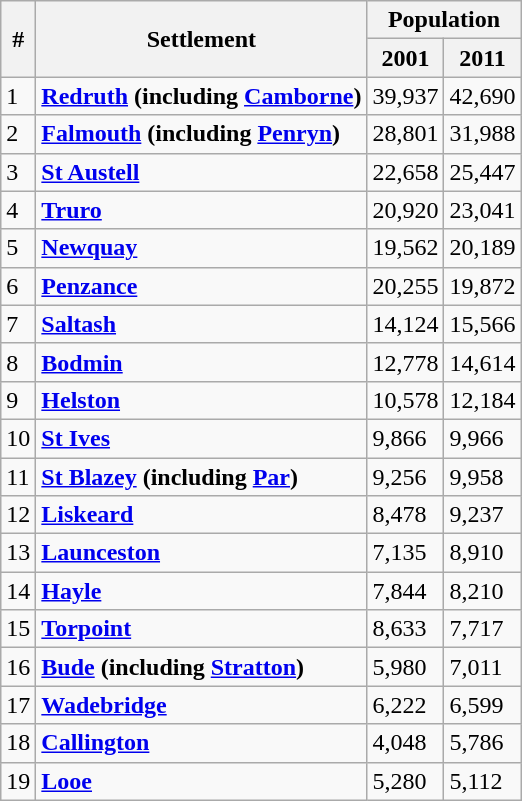<table class="wikitable sortable">
<tr>
<th rowspan="2">#</th>
<th rowspan="2">Settlement</th>
<th colspan="2">Population</th>
</tr>
<tr>
<th>2001</th>
<th><strong>2011</strong></th>
</tr>
<tr>
<td>1</td>
<td><strong><a href='#'>Redruth</a> (including <a href='#'>Camborne</a>)</strong></td>
<td>39,937</td>
<td>42,690</td>
</tr>
<tr>
<td>2</td>
<td><strong><a href='#'>Falmouth</a> (including <a href='#'>Penryn</a>)</strong></td>
<td>28,801</td>
<td>31,988</td>
</tr>
<tr>
<td>3</td>
<td><strong><a href='#'>St Austell</a></strong></td>
<td>22,658</td>
<td>25,447</td>
</tr>
<tr>
<td>4</td>
<td><strong><a href='#'>Truro</a></strong></td>
<td>20,920</td>
<td>23,041</td>
</tr>
<tr>
<td>5</td>
<td><strong><a href='#'>Newquay</a></strong></td>
<td>19,562</td>
<td>20,189</td>
</tr>
<tr>
<td>6</td>
<td><strong><a href='#'>Penzance</a></strong></td>
<td>20,255</td>
<td>19,872</td>
</tr>
<tr>
<td>7</td>
<td><strong><a href='#'>Saltash</a></strong></td>
<td>14,124</td>
<td>15,566</td>
</tr>
<tr>
<td>8</td>
<td><strong><a href='#'>Bodmin</a></strong></td>
<td>12,778</td>
<td>14,614</td>
</tr>
<tr>
<td>9</td>
<td><strong><a href='#'>Helston</a></strong></td>
<td>10,578</td>
<td>12,184</td>
</tr>
<tr>
<td>10</td>
<td><strong><a href='#'>St Ives</a></strong></td>
<td>9,866</td>
<td>9,966</td>
</tr>
<tr>
<td>11</td>
<td><strong><a href='#'>St Blazey</a> (including <a href='#'>Par</a>)</strong></td>
<td>9,256</td>
<td>9,958</td>
</tr>
<tr>
<td>12</td>
<td><strong><a href='#'>Liskeard</a></strong></td>
<td>8,478</td>
<td>9,237</td>
</tr>
<tr>
<td>13</td>
<td><strong><a href='#'>Launceston</a></strong></td>
<td>7,135</td>
<td>8,910</td>
</tr>
<tr>
<td>14</td>
<td><strong><a href='#'>Hayle</a></strong></td>
<td>7,844</td>
<td>8,210</td>
</tr>
<tr>
<td>15</td>
<td><strong><a href='#'>Torpoint</a></strong></td>
<td>8,633</td>
<td>7,717</td>
</tr>
<tr>
<td>16</td>
<td><strong><a href='#'>Bude</a> (including <a href='#'>Stratton</a>)</strong></td>
<td>5,980</td>
<td>7,011</td>
</tr>
<tr>
<td>17</td>
<td><strong><a href='#'>Wadebridge</a></strong></td>
<td>6,222</td>
<td>6,599</td>
</tr>
<tr>
<td>18</td>
<td><strong><a href='#'>Callington</a></strong></td>
<td>4,048</td>
<td>5,786</td>
</tr>
<tr>
<td>19</td>
<td><strong><a href='#'>Looe</a></strong></td>
<td>5,280</td>
<td>5,112</td>
</tr>
</table>
